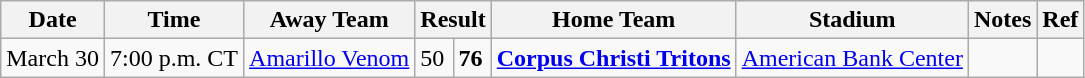<table class="wikitable">
<tr>
<th>Date</th>
<th>Time</th>
<th>Away Team</th>
<th colspan="2">Result</th>
<th>Home Team</th>
<th>Stadium</th>
<th>Notes</th>
<th>Ref</th>
</tr>
<tr>
<td>March 30</td>
<td>7:00 p.m. CT</td>
<td><a href='#'>Amarillo Venom</a></td>
<td>50</td>
<td><strong>76</strong></td>
<td><strong><a href='#'>Corpus Christi Tritons</a></strong></td>
<td><a href='#'>American Bank Center</a></td>
<td></td>
<td></td>
</tr>
</table>
